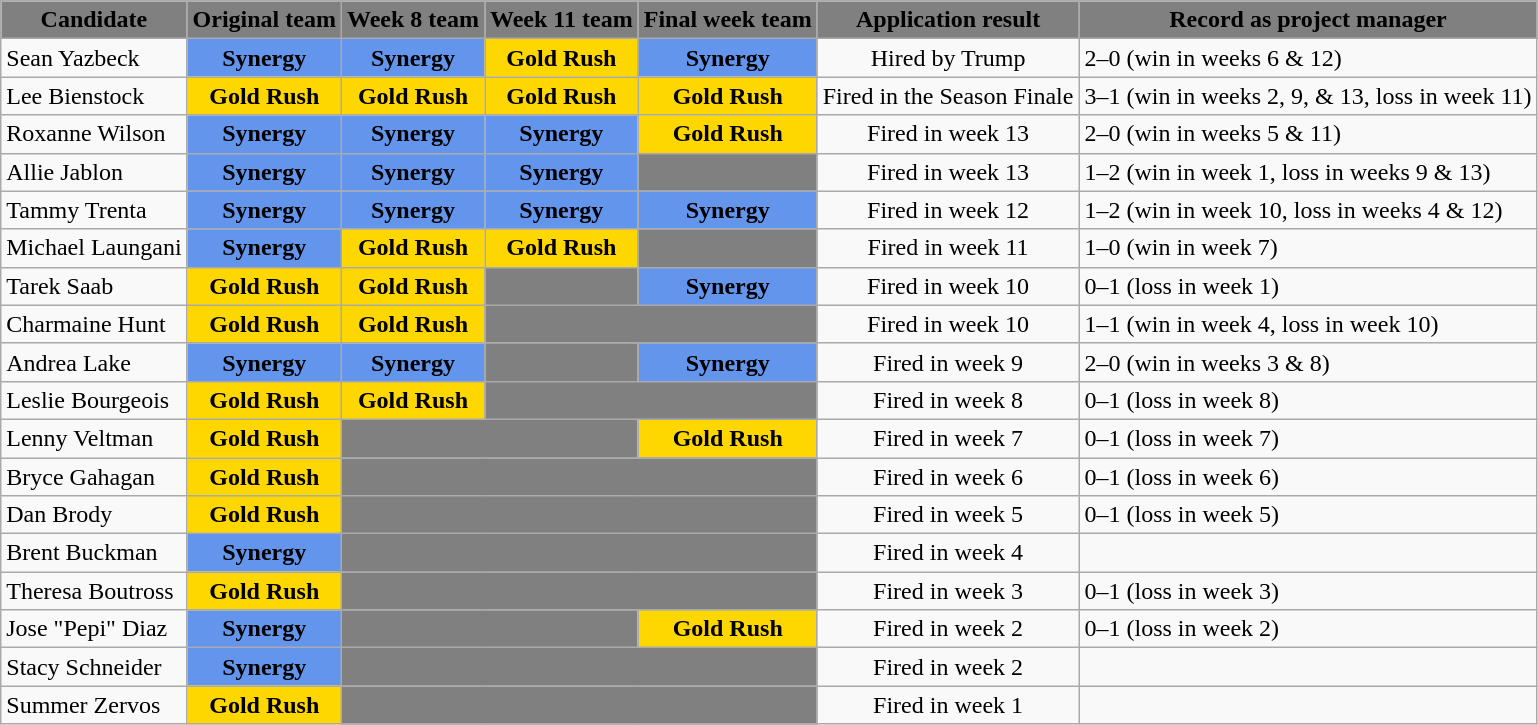<table class="wikitable">
<tr>
<th style="background:gray;"><span>Candidate</span></th>
<th style="background:gray;"><span>Original team</span></th>
<th style="background:gray;"><span>Week 8 team</span></th>
<th style="background:gray;"><span>Week 11 team</span></th>
<th style="background:gray;"><span>Final week team</span></th>
<th style="background:gray;"><span>Application result</span></th>
<th style="background:gray;"><span>Record as project manager</span></th>
</tr>
<tr>
<td>Sean Yazbeck</td>
<td style="text-align:center; background:cornflowerblue;"><strong>Synergy</strong></td>
<td style="text-align:center; background:cornflowerblue;"><strong>Synergy</strong></td>
<td style="text-align:center; background:gold;"><strong>Gold Rush</strong></td>
<td style="text-align:center; background:cornflowerblue;"><strong>Synergy</strong></td>
<td style="text-align:center;">Hired by Trump</td>
<td>2–0 (win in weeks 6 & 12)</td>
</tr>
<tr>
<td>Lee Bienstock</td>
<td style="text-align:center; background:gold;"><strong>Gold Rush</strong></td>
<td style="text-align:center; background:gold;"><strong>Gold Rush</strong></td>
<td style="text-align:center; background:gold;"><strong>Gold Rush</strong></td>
<td style="text-align:center; background:gold;"><strong>Gold Rush</strong></td>
<td style="text-align:center;">Fired in the Season Finale</td>
<td>3–1 (win in weeks 2, 9, & 13, loss in week 11)</td>
</tr>
<tr>
<td>Roxanne Wilson</td>
<td style="text-align:center; background:cornflowerblue;"><strong>Synergy</strong></td>
<td style="text-align:center; background:cornflowerblue;"><strong>Synergy</strong></td>
<td style="text-align:center; background:cornflowerblue;"><strong>Synergy</strong></td>
<td style="text-align:center; background:gold;"><strong>Gold Rush</strong></td>
<td style="text-align:center;">Fired in week 13</td>
<td>2–0 (win in weeks 5 & 11)</td>
</tr>
<tr>
<td>Allie Jablon</td>
<td style="text-align:center; background:cornflowerblue;"><strong>Synergy</strong></td>
<td style="text-align:center; background:cornflowerblue;"><strong>Synergy</strong></td>
<td style="text-align:center; background:cornflowerblue;"><strong>Synergy</strong></td>
<td style="background:gray;"></td>
<td style="text-align:center;">Fired in week 13</td>
<td>1–2 (win in week 1, loss in weeks 9 & 13)</td>
</tr>
<tr>
<td>Tammy Trenta</td>
<td style="text-align:center; background:cornflowerblue;"><strong>Synergy</strong></td>
<td style="text-align:center; background:cornflowerblue;"><strong>Synergy</strong></td>
<td style="text-align:center; background:cornflowerblue;"><strong>Synergy</strong></td>
<td style="text-align:center; background:cornflowerblue;"><strong>Synergy</strong></td>
<td style="text-align:center;">Fired in week 12</td>
<td>1–2 (win in week 10, loss in weeks 4 & 12)</td>
</tr>
<tr>
<td>Michael Laungani</td>
<td style="text-align:center; background:cornflowerblue;"><strong>Synergy</strong></td>
<td style="text-align:center; background:gold;"><strong>Gold Rush</strong></td>
<td style="text-align:center; background:gold;"><strong>Gold Rush</strong></td>
<td style="background:gray;"></td>
<td style="text-align:center;">Fired in week 11</td>
<td>1–0 (win in week 7)</td>
</tr>
<tr>
<td>Tarek Saab</td>
<td style="text-align:center; background:gold;"><strong>Gold Rush</strong></td>
<td style="text-align:center; background:gold;"><strong>Gold Rush</strong></td>
<td style="background:gray;"></td>
<td style="text-align:center; background:cornflowerblue;"><strong>Synergy</strong></td>
<td style="text-align:center;">Fired in week 10</td>
<td>0–1 (loss in week 1)</td>
</tr>
<tr>
<td>Charmaine Hunt</td>
<td style="text-align:center; background:gold;"><strong>Gold Rush</strong></td>
<td style="text-align:center; background:gold;"><strong>Gold Rush</strong></td>
<td colspan="2" style="background:gray;"></td>
<td style="text-align:center;">Fired in week 10</td>
<td>1–1 (win in week 4, loss in week 10)</td>
</tr>
<tr>
<td>Andrea Lake</td>
<td style="text-align:center; background:cornflowerblue;"><strong>Synergy</strong></td>
<td style="text-align:center; background:cornflowerblue;"><strong>Synergy</strong></td>
<td style="background:gray;"></td>
<td style="text-align:center; background:cornflowerblue;"><strong>Synergy</strong></td>
<td style="text-align:center;">Fired in week 9</td>
<td>2–0 (win in weeks 3 & 8)</td>
</tr>
<tr>
<td>Leslie Bourgeois</td>
<td style="text-align:center; background:gold;"><strong>Gold Rush</strong></td>
<td style="text-align:center; background:gold;"><strong>Gold Rush</strong></td>
<td colspan="2" style="background:gray;"></td>
<td style="text-align:center;">Fired in week 8</td>
<td>0–1 (loss in week 8)</td>
</tr>
<tr>
<td>Lenny Veltman</td>
<td style="text-align:center; background:gold;"><strong>Gold Rush</strong></td>
<td colspan="2" style="background:gray;"></td>
<td style="text-align:center; background:gold;"><strong>Gold Rush</strong></td>
<td style="text-align:center;">Fired in week 7</td>
<td>0–1 (loss in week 7)</td>
</tr>
<tr>
<td>Bryce Gahagan</td>
<td style="text-align:center; background:gold;"><strong>Gold Rush</strong></td>
<td colspan="3" style="background:gray;"></td>
<td style="text-align:center;">Fired in week 6</td>
<td>0–1 (loss in week 6)</td>
</tr>
<tr>
<td>Dan Brody</td>
<td style="text-align:center; background:gold;"><strong>Gold Rush</strong></td>
<td colspan="3" style="background:gray;"></td>
<td style="text-align:center;">Fired in week 5</td>
<td>0–1 (loss in week 5)</td>
</tr>
<tr>
<td>Brent Buckman</td>
<td style="text-align:center; background:cornflowerblue;"><strong>Synergy</strong></td>
<td colspan="3" style="background:gray;"></td>
<td style="text-align:center;">Fired in week 4</td>
<td></td>
</tr>
<tr>
<td>Theresa Boutross</td>
<td style="text-align:center; background:gold;"><strong>Gold Rush</strong></td>
<td colspan="3" style="background:gray;"></td>
<td style="text-align:center;">Fired in week 3</td>
<td>0–1 (loss in week 3)</td>
</tr>
<tr>
<td>Jose "Pepi" Diaz</td>
<td style="text-align:center; background:cornflowerblue;"><strong>Synergy</strong></td>
<td colspan="2" style="background:gray;"></td>
<td style="text-align:center; background:gold;"><strong>Gold Rush</strong></td>
<td style="text-align:center;">Fired in week 2</td>
<td>0–1 (loss in week 2)</td>
</tr>
<tr>
<td>Stacy Schneider</td>
<td style="text-align:center; background:cornflowerblue;"><strong>Synergy</strong></td>
<td colspan="3" style="background:gray;"></td>
<td style="text-align:center;">Fired in week 2</td>
<td></td>
</tr>
<tr>
<td>Summer Zervos</td>
<td style="text-align:center; background:gold;"><strong>Gold Rush</strong></td>
<td colspan="3" style="background:gray;"></td>
<td style="text-align:center;">Fired in week 1</td>
<td></td>
</tr>
</table>
